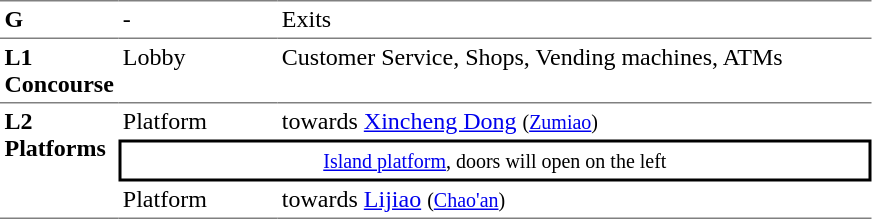<table table border=0 cellspacing=0 cellpadding=3>
<tr>
<td style="border-top:solid 1px gray;" width=50 valign=top><strong>G</strong></td>
<td style="border-top:solid 1px gray;" width=100 valign=top>-</td>
<td style="border-top:solid 1px gray;" width=390 valign=top>Exits</td>
</tr>
<tr>
<td style="border-bottom:solid 1px gray; border-top:solid 1px gray;" valign=top width=50><strong>L1<br>Concourse</strong></td>
<td style="border-bottom:solid 1px gray; border-top:solid 1px gray;" valign=top width=100>Lobby</td>
<td style="border-bottom:solid 1px gray; border-top:solid 1px gray;" valign=top width=390>Customer Service, Shops, Vending machines, ATMs</td>
</tr>
<tr>
<td style="border-bottom:solid 1px gray;" rowspan=4 valign=top><strong>L2<br>Platforms</strong></td>
<td>Platform </td>
<td>  towards <a href='#'>Xincheng Dong</a> <small>(<a href='#'>Zumiao</a>)</small></td>
</tr>
<tr>
<td style="border-right:solid 2px black;border-left:solid 2px black;border-top:solid 2px black;border-bottom:solid 2px black;text-align:center;" colspan=2><small><a href='#'>Island platform</a>, doors will open on the left</small></td>
</tr>
<tr>
<td style="border-bottom:solid 1px gray;">Platform </td>
<td style="border-bottom:solid 1px gray;"> towards <a href='#'>Lijiao</a> <small>(<a href='#'>Chao'an</a>)</small> </td>
</tr>
</table>
